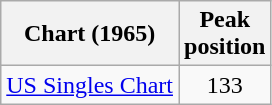<table class="wikitable">
<tr>
<th>Chart (1965)</th>
<th>Peak<br>position</th>
</tr>
<tr>
<td><a href='#'>US Singles Chart</a></td>
<td align=center>133</td>
</tr>
</table>
